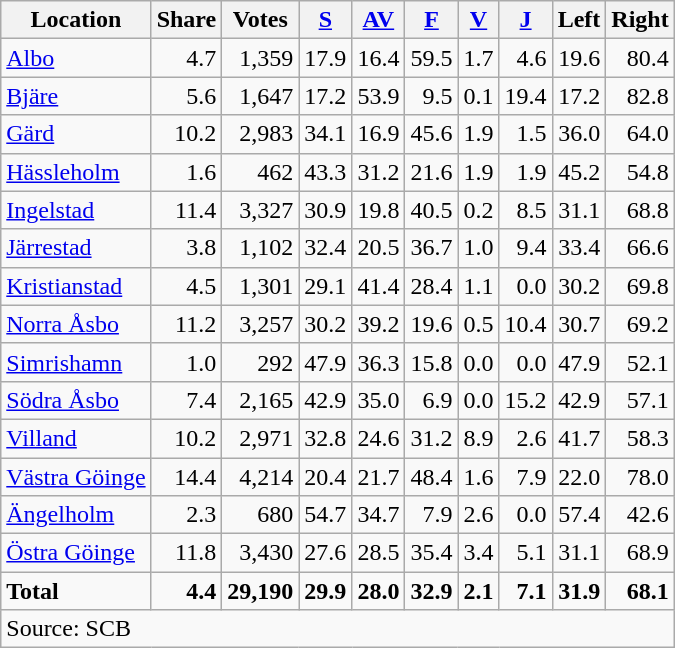<table class="wikitable sortable" style=text-align:right>
<tr>
<th>Location</th>
<th>Share</th>
<th>Votes</th>
<th><a href='#'>S</a></th>
<th><a href='#'>AV</a></th>
<th><a href='#'>F</a></th>
<th><a href='#'>V</a></th>
<th><a href='#'>J</a></th>
<th>Left</th>
<th>Right</th>
</tr>
<tr>
<td align=left><a href='#'>Albo</a></td>
<td>4.7</td>
<td>1,359</td>
<td>17.9</td>
<td>16.4</td>
<td>59.5</td>
<td>1.7</td>
<td>4.6</td>
<td>19.6</td>
<td>80.4</td>
</tr>
<tr>
<td align=left><a href='#'>Bjäre</a></td>
<td>5.6</td>
<td>1,647</td>
<td>17.2</td>
<td>53.9</td>
<td>9.5</td>
<td>0.1</td>
<td>19.4</td>
<td>17.2</td>
<td>82.8</td>
</tr>
<tr>
<td align=left><a href='#'>Gärd</a></td>
<td>10.2</td>
<td>2,983</td>
<td>34.1</td>
<td>16.9</td>
<td>45.6</td>
<td>1.9</td>
<td>1.5</td>
<td>36.0</td>
<td>64.0</td>
</tr>
<tr>
<td align=left><a href='#'>Hässleholm</a></td>
<td>1.6</td>
<td>462</td>
<td>43.3</td>
<td>31.2</td>
<td>21.6</td>
<td>1.9</td>
<td>1.9</td>
<td>45.2</td>
<td>54.8</td>
</tr>
<tr>
<td align=left><a href='#'>Ingelstad</a></td>
<td>11.4</td>
<td>3,327</td>
<td>30.9</td>
<td>19.8</td>
<td>40.5</td>
<td>0.2</td>
<td>8.5</td>
<td>31.1</td>
<td>68.8</td>
</tr>
<tr>
<td align=left><a href='#'>Järrestad</a></td>
<td>3.8</td>
<td>1,102</td>
<td>32.4</td>
<td>20.5</td>
<td>36.7</td>
<td>1.0</td>
<td>9.4</td>
<td>33.4</td>
<td>66.6</td>
</tr>
<tr>
<td align=left><a href='#'>Kristianstad</a></td>
<td>4.5</td>
<td>1,301</td>
<td>29.1</td>
<td>41.4</td>
<td>28.4</td>
<td>1.1</td>
<td>0.0</td>
<td>30.2</td>
<td>69.8</td>
</tr>
<tr>
<td align=left><a href='#'>Norra Åsbo</a></td>
<td>11.2</td>
<td>3,257</td>
<td>30.2</td>
<td>39.2</td>
<td>19.6</td>
<td>0.5</td>
<td>10.4</td>
<td>30.7</td>
<td>69.2</td>
</tr>
<tr>
<td align=left><a href='#'>Simrishamn</a></td>
<td>1.0</td>
<td>292</td>
<td>47.9</td>
<td>36.3</td>
<td>15.8</td>
<td>0.0</td>
<td>0.0</td>
<td>47.9</td>
<td>52.1</td>
</tr>
<tr>
<td align=left><a href='#'>Södra Åsbo</a></td>
<td>7.4</td>
<td>2,165</td>
<td>42.9</td>
<td>35.0</td>
<td>6.9</td>
<td>0.0</td>
<td>15.2</td>
<td>42.9</td>
<td>57.1</td>
</tr>
<tr>
<td align=left><a href='#'>Villand</a></td>
<td>10.2</td>
<td>2,971</td>
<td>32.8</td>
<td>24.6</td>
<td>31.2</td>
<td>8.9</td>
<td>2.6</td>
<td>41.7</td>
<td>58.3</td>
</tr>
<tr>
<td align=left><a href='#'>Västra Göinge</a></td>
<td>14.4</td>
<td>4,214</td>
<td>20.4</td>
<td>21.7</td>
<td>48.4</td>
<td>1.6</td>
<td>7.9</td>
<td>22.0</td>
<td>78.0</td>
</tr>
<tr>
<td align=left><a href='#'>Ängelholm</a></td>
<td>2.3</td>
<td>680</td>
<td>54.7</td>
<td>34.7</td>
<td>7.9</td>
<td>2.6</td>
<td>0.0</td>
<td>57.4</td>
<td>42.6</td>
</tr>
<tr>
<td align=left><a href='#'>Östra Göinge</a></td>
<td>11.8</td>
<td>3,430</td>
<td>27.6</td>
<td>28.5</td>
<td>35.4</td>
<td>3.4</td>
<td>5.1</td>
<td>31.1</td>
<td>68.9</td>
</tr>
<tr>
<td align=left><strong>Total</strong></td>
<td><strong>4.4</strong></td>
<td><strong>29,190</strong></td>
<td><strong>29.9</strong></td>
<td><strong>28.0</strong></td>
<td><strong>32.9</strong></td>
<td><strong>2.1</strong></td>
<td><strong>7.1</strong></td>
<td><strong>31.9</strong></td>
<td><strong>68.1</strong></td>
</tr>
<tr>
<td align=left colspan=10>Source: SCB </td>
</tr>
</table>
